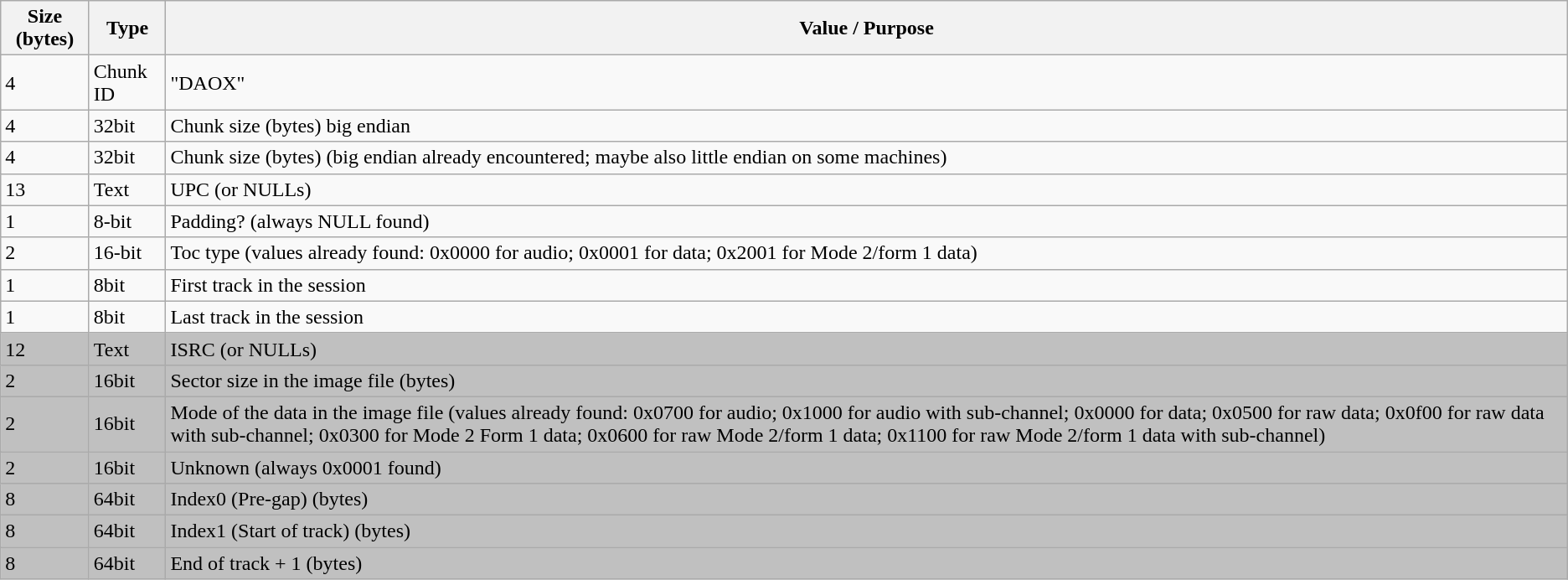<table class="wikitable">
<tr>
<th>Size (bytes)</th>
<th>Type</th>
<th>Value / Purpose</th>
</tr>
<tr>
<td>4</td>
<td>Chunk ID</td>
<td>"DAOX"</td>
</tr>
<tr>
<td>4</td>
<td>32bit</td>
<td>Chunk size (bytes) big endian</td>
</tr>
<tr>
<td>4</td>
<td>32bit</td>
<td>Chunk size (bytes) (big endian already encountered; maybe also little endian on some machines)</td>
</tr>
<tr>
<td>13</td>
<td>Text</td>
<td>UPC (or NULLs)</td>
</tr>
<tr>
<td>1</td>
<td>8-bit</td>
<td>Padding? (always NULL found)</td>
</tr>
<tr>
<td>2</td>
<td>16-bit</td>
<td>Toc type (values already found: 0x0000 for audio; 0x0001 for data; 0x2001 for Mode 2/form 1 data)</td>
</tr>
<tr>
<td>1</td>
<td>8bit</td>
<td>First track in the session</td>
</tr>
<tr>
<td>1</td>
<td>8bit</td>
<td>Last track in the session</td>
</tr>
<tr style="background:silver">
<td>12</td>
<td>Text</td>
<td>ISRC (or NULLs)</td>
</tr>
<tr style="background:silver">
<td>2</td>
<td>16bit</td>
<td>Sector size in the image file (bytes)</td>
</tr>
<tr style="background:silver">
<td>2</td>
<td>16bit</td>
<td>Mode of the data in the image file (values already found: 0x0700 for audio; 0x1000 for audio with sub-channel; 0x0000 for data; 0x0500 for raw data; 0x0f00 for raw data with sub-channel; 0x0300 for Mode 2 Form 1 data; 0x0600 for raw Mode 2/form 1 data; 0x1100 for raw Mode 2/form 1 data with sub-channel)</td>
</tr>
<tr style="background:silver">
<td>2</td>
<td>16bit</td>
<td>Unknown (always 0x0001 found)</td>
</tr>
<tr style="background:silver">
<td>8</td>
<td>64bit</td>
<td>Index0 (Pre-gap) (bytes)</td>
</tr>
<tr style="background:silver">
<td>8</td>
<td>64bit</td>
<td>Index1 (Start of track) (bytes)</td>
</tr>
<tr style="background:silver">
<td>8</td>
<td>64bit</td>
<td>End of track + 1 (bytes)</td>
</tr>
</table>
